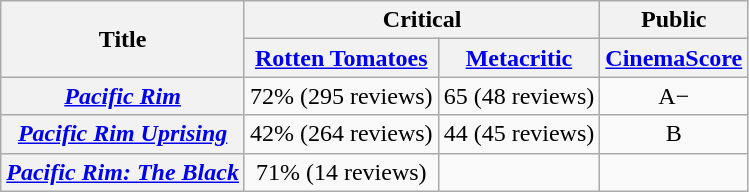<table class="wikitable plainrowheaders sortable" style="text-align: center;">
<tr>
<th scope="col" rowspan="2">Title</th>
<th scope="col" colspan="2">Critical</th>
<th scope="col">Public</th>
</tr>
<tr>
<th scope="col"><a href='#'>Rotten Tomatoes</a></th>
<th scope="col"><a href='#'>Metacritic</a></th>
<th scope="col"><a href='#'>CinemaScore</a></th>
</tr>
<tr>
<th scope="row"><em><a href='#'>Pacific Rim</a></em></th>
<td>72% (295 reviews)</td>
<td>65 (48 reviews)</td>
<td>A−</td>
</tr>
<tr>
<th scope="row"><em><a href='#'>Pacific Rim Uprising</a></em></th>
<td>42% (264 reviews)</td>
<td>44 (45 reviews)</td>
<td>B</td>
</tr>
<tr>
<th scope="row"><em><a href='#'>Pacific Rim: The Black</a></em></th>
<td>71% (14 reviews)</td>
<td></td>
<td></td>
</tr>
</table>
